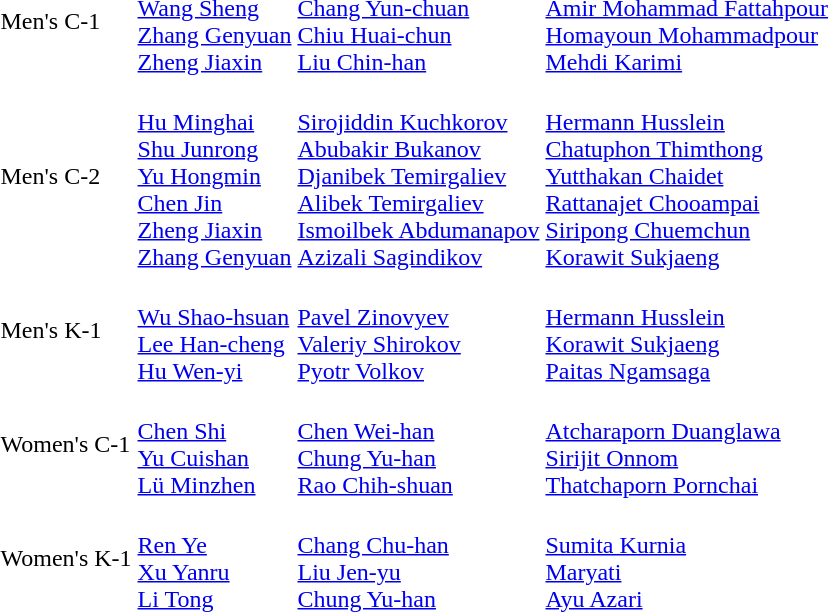<table>
<tr>
<td>Men's C-1</td>
<td><br><a href='#'>Wang Sheng</a><br><a href='#'>Zhang Genyuan</a><br><a href='#'>Zheng Jiaxin</a></td>
<td><br><a href='#'>Chang Yun-chuan</a><br><a href='#'>Chiu Huai-chun</a><br><a href='#'>Liu Chin-han</a></td>
<td><br><a href='#'>Amir Mohammad Fattahpour</a><br><a href='#'>Homayoun Mohammadpour</a><br><a href='#'>Mehdi Karimi</a></td>
</tr>
<tr>
<td>Men's C-2</td>
<td><br><a href='#'>Hu Minghai</a><br><a href='#'>Shu Junrong</a><br><a href='#'>Yu Hongmin</a><br><a href='#'>Chen Jin</a><br><a href='#'>Zheng Jiaxin</a><br><a href='#'>Zhang Genyuan</a></td>
<td><br><a href='#'>Sirojiddin Kuchkorov</a><br><a href='#'>Abubakir Bukanov</a><br><a href='#'>Djanibek Temirgaliev</a><br><a href='#'>Alibek Temirgaliev</a><br><a href='#'>Ismoilbek Abdumanapov</a><br><a href='#'>Azizali Sagindikov</a></td>
<td><br><a href='#'>Hermann Husslein</a><br><a href='#'>Chatuphon Thimthong</a><br><a href='#'>Yutthakan Chaidet</a><br><a href='#'>Rattanajet Chooampai</a><br><a href='#'>Siripong Chuemchun</a><br><a href='#'>Korawit Sukjaeng</a></td>
</tr>
<tr>
<td>Men's K-1</td>
<td><br><a href='#'>Wu Shao-hsuan</a><br><a href='#'>Lee Han-cheng</a><br><a href='#'>Hu Wen-yi</a></td>
<td><br><a href='#'>Pavel Zinovyev</a><br><a href='#'>Valeriy Shirokov</a><br><a href='#'>Pyotr Volkov</a></td>
<td><br><a href='#'>Hermann Husslein</a><br><a href='#'>Korawit Sukjaeng</a><br><a href='#'>Paitas Ngamsaga</a></td>
</tr>
<tr>
<td>Women's C-1</td>
<td><br><a href='#'>Chen Shi</a><br><a href='#'>Yu Cuishan</a><br><a href='#'>Lü Minzhen</a></td>
<td><br><a href='#'>Chen Wei-han</a><br><a href='#'>Chung Yu-han</a><br><a href='#'>Rao Chih-shuan</a></td>
<td><br><a href='#'>Atcharaporn Duanglawa</a><br><a href='#'>Sirijit Onnom</a><br><a href='#'>Thatchaporn Pornchai</a></td>
</tr>
<tr>
<td>Women's K-1</td>
<td><br><a href='#'>Ren Ye</a><br><a href='#'>Xu Yanru</a><br><a href='#'>Li Tong</a></td>
<td><br><a href='#'>Chang Chu-han</a><br><a href='#'>Liu Jen-yu</a><br><a href='#'>Chung Yu-han</a></td>
<td><br><a href='#'>Sumita Kurnia</a><br><a href='#'>Maryati</a><br><a href='#'>Ayu Azari</a></td>
</tr>
</table>
